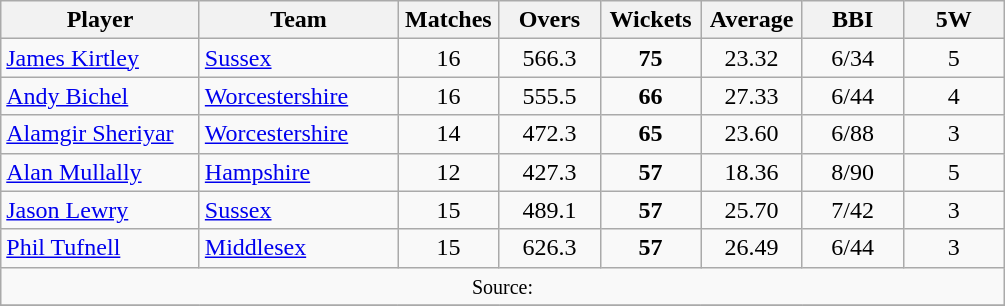<table class="wikitable" style="text-align:center;">
<tr>
<th width=125>Player</th>
<th width=125>Team</th>
<th width=60>Matches</th>
<th width=60>Overs</th>
<th width=60>Wickets</th>
<th width=60>Average</th>
<th width=60>BBI</th>
<th width=60>5W</th>
</tr>
<tr>
<td align="left"><a href='#'>James Kirtley</a></td>
<td align="left"><a href='#'>Sussex</a></td>
<td>16</td>
<td>566.3</td>
<td><strong>75</strong></td>
<td>23.32</td>
<td>6/34</td>
<td>5</td>
</tr>
<tr>
<td align="left"><a href='#'>Andy Bichel</a></td>
<td align="left"><a href='#'>Worcestershire</a></td>
<td>16</td>
<td>555.5</td>
<td><strong>66</strong></td>
<td>27.33</td>
<td>6/44</td>
<td>4</td>
</tr>
<tr>
<td align="left"><a href='#'>Alamgir Sheriyar</a></td>
<td align="left"><a href='#'>Worcestershire</a></td>
<td>14</td>
<td>472.3</td>
<td><strong>65</strong></td>
<td>23.60</td>
<td>6/88</td>
<td>3</td>
</tr>
<tr>
<td align="left"><a href='#'>Alan Mullally</a></td>
<td align="left"><a href='#'>Hampshire</a></td>
<td>12</td>
<td>427.3</td>
<td><strong>57</strong></td>
<td>18.36</td>
<td>8/90</td>
<td>5</td>
</tr>
<tr>
<td align="left"><a href='#'>Jason Lewry</a></td>
<td align="left"><a href='#'>Sussex</a></td>
<td>15</td>
<td>489.1</td>
<td><strong>57</strong></td>
<td>25.70</td>
<td>7/42</td>
<td>3</td>
</tr>
<tr>
<td align="left"><a href='#'>Phil Tufnell</a></td>
<td align="left"><a href='#'>Middlesex</a></td>
<td>15</td>
<td>626.3</td>
<td><strong>57</strong></td>
<td>26.49</td>
<td>6/44</td>
<td>3</td>
</tr>
<tr>
<td colspan=8><small>Source:</small></td>
</tr>
<tr>
</tr>
</table>
